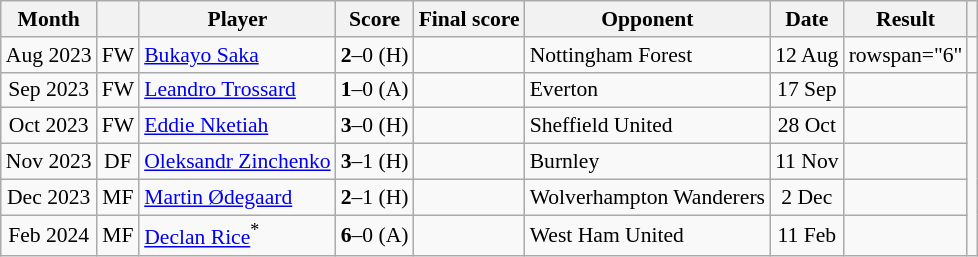<table class="wikitable" style="text-align:center; font-size:90%;">
<tr>
<th>Month</th>
<th></th>
<th>Player</th>
<th>Score</th>
<th>Final score</th>
<th>Opponent</th>
<th>Date</th>
<th>Result</th>
<th></th>
</tr>
<tr>
<td>Aug 2023</td>
<td>FW</td>
<td style="text-align:left;"> <a href='#'>Bukayo Saka</a></td>
<td><strong>2</strong>–0 (H)</td>
<td></td>
<td style="text-align:left;">Nottingham Forest</td>
<td>12 Aug</td>
<td>rowspan="6" </td>
<td></td>
</tr>
<tr>
<td>Sep 2023</td>
<td>FW</td>
<td style="text-align:left;"> <a href='#'>Leandro Trossard</a></td>
<td><strong>1</strong>–0 (A)</td>
<td></td>
<td style="text-align:left;">Everton</td>
<td>17 Sep</td>
<td></td>
</tr>
<tr>
<td>Oct 2023</td>
<td>FW</td>
<td style="text-align:left;"> <a href='#'>Eddie Nketiah</a></td>
<td><strong>3</strong>–0 (H)</td>
<td></td>
<td style="text-align:left;">Sheffield United</td>
<td>28 Oct</td>
<td></td>
</tr>
<tr>
<td>Nov 2023</td>
<td>DF</td>
<td style="text-align:left;"> <a href='#'>Oleksandr Zinchenko</a></td>
<td><strong>3</strong>–1 (H)</td>
<td></td>
<td style="text-align:left;">Burnley</td>
<td>11 Nov</td>
<td></td>
</tr>
<tr>
<td>Dec 2023</td>
<td>MF</td>
<td style="text-align:left;"> <a href='#'>Martin Ødegaard</a></td>
<td><strong>2</strong>–1 (H)</td>
<td></td>
<td style="text-align:left;">Wolverhampton Wanderers</td>
<td>2 Dec</td>
<td></td>
</tr>
<tr>
<td>Feb 2024</td>
<td>MF</td>
<td style="text-align:left;"> <a href='#'>Declan Rice</a><sup>*</sup></td>
<td><strong>6</strong>–0 (A)</td>
<td></td>
<td style="text-align:left;">West Ham United</td>
<td>11 Feb</td>
<td></td>
</tr>
</table>
